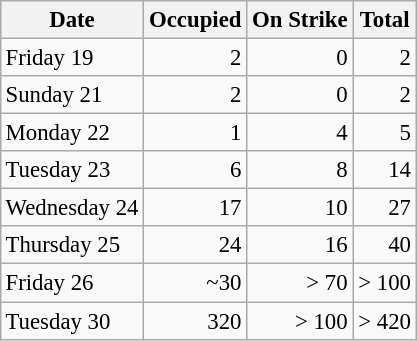<table class="wikitable" style="float:right;margin:0 0 0.5em 1em; font-size:95%;" cellpadding=4>
<tr>
<th>Date</th>
<th>Occupied</th>
<th>On Strike</th>
<th>Total</th>
</tr>
<tr>
<td>Friday 19</td>
<td align=right>2</td>
<td align=right>0</td>
<td align=right>2</td>
</tr>
<tr>
<td>Sunday 21</td>
<td align=right>2</td>
<td align=right>0</td>
<td align=right>2</td>
</tr>
<tr>
<td>Monday 22</td>
<td align=right>1</td>
<td align=right>4</td>
<td align=right>5</td>
</tr>
<tr>
<td>Tuesday 23</td>
<td align=right>6</td>
<td align=right>8</td>
<td align=right>14</td>
</tr>
<tr>
<td>Wednesday 24</td>
<td align=right>17</td>
<td align=right>10</td>
<td align=right>27</td>
</tr>
<tr>
<td>Thursday 25</td>
<td align=right>24</td>
<td align=right>16</td>
<td align=right>40</td>
</tr>
<tr>
<td>Friday 26</td>
<td align=right>~30</td>
<td align=right>> 70</td>
<td align=right>> 100</td>
</tr>
<tr>
<td>Tuesday 30</td>
<td align=right>320</td>
<td align=right>> 100</td>
<td align=right>> 420</td>
</tr>
</table>
